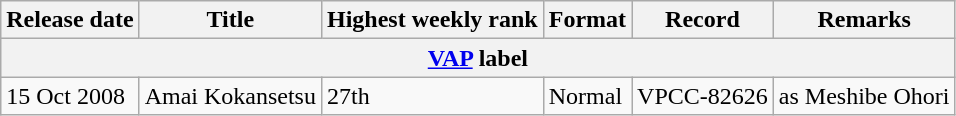<table class="wikitable">
<tr>
<th>Release date</th>
<th>Title</th>
<th>Highest weekly rank</th>
<th>Format</th>
<th>Record </th>
<th>Remarks</th>
</tr>
<tr>
<th colspan="6"><a href='#'>VAP</a> label</th>
</tr>
<tr>
<td>15 Oct 2008</td>
<td>Amai Kokansetsu</td>
<td>27th</td>
<td>Normal</td>
<td>VPCC-82626</td>
<td>as Meshibe Ohori</td>
</tr>
</table>
